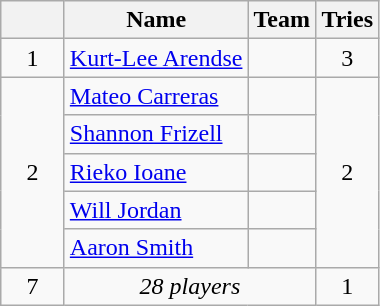<table class="wikitable" style="text-align:center">
<tr>
<th align=center width="35"></th>
<th>Name</th>
<th>Team</th>
<th align=center width="35">Tries</th>
</tr>
<tr>
<td>1</td>
<td align="left"><a href='#'>Kurt-Lee Arendse</a></td>
<td align="left"></td>
<td>3</td>
</tr>
<tr>
<td rowspan=5>2</td>
<td align="left"><a href='#'>Mateo Carreras</a></td>
<td align="left"></td>
<td rowspan=5>2</td>
</tr>
<tr>
<td align="left"><a href='#'>Shannon Frizell</a></td>
<td align="left"></td>
</tr>
<tr>
<td align="left"><a href='#'>Rieko Ioane</a></td>
<td align="left"></td>
</tr>
<tr>
<td align="left"><a href='#'>Will Jordan</a></td>
<td align="left"></td>
</tr>
<tr>
<td align="left"><a href='#'>Aaron Smith</a></td>
<td align="left"></td>
</tr>
<tr>
<td>7</td>
<td colspan="2"><em>28 players</em></td>
<td>1</td>
</tr>
</table>
